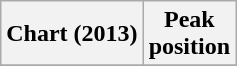<table class="wikitable plainrowheaders" style="text-align:center;">
<tr>
<th scope="col">Chart (2013)</th>
<th scope="col">Peak<br>position</th>
</tr>
<tr>
</tr>
</table>
